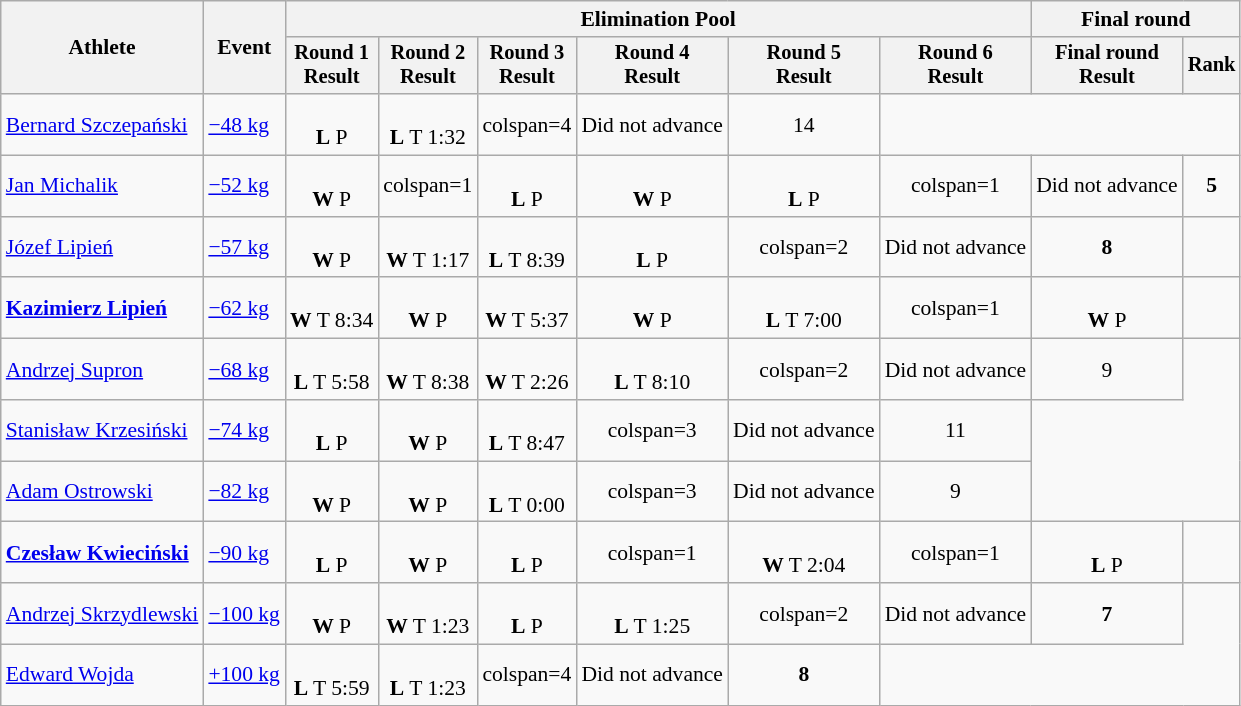<table class="wikitable" style="font-size:90%">
<tr>
<th rowspan="2">Athlete</th>
<th rowspan="2">Event</th>
<th colspan=6>Elimination Pool</th>
<th colspan=2>Final round</th>
</tr>
<tr style="font-size: 95%">
<th>Round 1<br>Result</th>
<th>Round 2<br>Result</th>
<th>Round 3<br>Result</th>
<th>Round 4<br>Result</th>
<th>Round 5<br>Result</th>
<th>Round 6<br>Result</th>
<th>Final round<br>Result</th>
<th>Rank</th>
</tr>
<tr align=center>
<td align=left><a href='#'>Bernard Szczepański</a></td>
<td align=left><a href='#'>−48 kg</a></td>
<td><br><strong>L</strong> P</td>
<td><br><strong>L</strong> T 1:32</td>
<td>colspan=4 </td>
<td>Did not advance</td>
<td>14</td>
</tr>
<tr align=center>
<td align=left><a href='#'>Jan Michalik</a></td>
<td align=left><a href='#'>−52 kg</a></td>
<td><br><strong>W</strong> P</td>
<td>colspan=1 </td>
<td><br><strong>L</strong> P</td>
<td><br><strong>W</strong> P</td>
<td><br><strong>L</strong> P</td>
<td>colspan=1 </td>
<td>Did not advance</td>
<td><strong>5</strong></td>
</tr>
<tr align=center>
<td align=left><a href='#'>Józef Lipień</a></td>
<td align=left><a href='#'>−57 kg</a></td>
<td><br><strong>W</strong> P</td>
<td><br><strong>W</strong> T 1:17</td>
<td><br><strong>L</strong> T 8:39</td>
<td><br><strong>L</strong> P</td>
<td>colspan=2 </td>
<td>Did not advance</td>
<td><strong>8</strong></td>
</tr>
<tr align=center>
<td align=left><strong><a href='#'>Kazimierz Lipień</a></strong></td>
<td align=left><a href='#'>−62 kg</a></td>
<td><br><strong>W</strong> T 8:34</td>
<td><br><strong>W</strong> P</td>
<td><br><strong>W</strong> T 5:37</td>
<td><br><strong>W</strong> P</td>
<td><br><strong>L</strong> T 7:00</td>
<td>colspan=1 </td>
<td><br><strong>W</strong> P</td>
<td></td>
</tr>
<tr align=center>
<td align=left><a href='#'>Andrzej Supron</a></td>
<td align=left><a href='#'>−68 kg</a></td>
<td><br><strong>L</strong> T 5:58</td>
<td><br><strong>W</strong> T 8:38</td>
<td><br><strong>W</strong> T 2:26</td>
<td><br><strong>L</strong> T 8:10</td>
<td>colspan=2 </td>
<td>Did not advance</td>
<td>9</td>
</tr>
<tr align=center>
<td align=left><a href='#'>Stanisław Krzesiński</a></td>
<td align=left><a href='#'>−74 kg</a></td>
<td><br><strong>L</strong> P</td>
<td><br><strong>W</strong> P</td>
<td><br><strong>L</strong> T 8:47</td>
<td>colspan=3 </td>
<td>Did not advance</td>
<td>11</td>
</tr>
<tr align=center>
<td align=left><a href='#'>Adam Ostrowski</a></td>
<td align=left><a href='#'>−82 kg</a></td>
<td><br><strong>W</strong> P</td>
<td><br><strong>W</strong> P</td>
<td><br><strong>L</strong> T 0:00</td>
<td>colspan=3 </td>
<td>Did not advance</td>
<td>9</td>
</tr>
<tr align=center>
<td align=left><strong><a href='#'>Czesław Kwieciński</a></strong></td>
<td align=left><a href='#'>−90 kg</a></td>
<td><br><strong>L</strong> P</td>
<td><br><strong>W</strong> P</td>
<td><br><strong>L</strong> P</td>
<td>colspan=1 </td>
<td><br><strong>W</strong> T 2:04</td>
<td>colspan=1 </td>
<td><br><strong>L</strong> P</td>
<td></td>
</tr>
<tr align=center>
<td align=left><a href='#'>Andrzej Skrzydlewski</a></td>
<td align=left><a href='#'>−100 kg</a></td>
<td><br><strong>W</strong> P</td>
<td><br><strong>W</strong> T 1:23</td>
<td><br><strong>L</strong> P</td>
<td><br><strong>L</strong> T 1:25</td>
<td>colspan=2 </td>
<td>Did not advance</td>
<td><strong>7</strong></td>
</tr>
<tr align=center>
<td align=left><a href='#'>Edward Wojda</a></td>
<td align=left><a href='#'>+100 kg</a></td>
<td><br><strong>L</strong> T 5:59</td>
<td><br><strong>L</strong> T 1:23</td>
<td>colspan=4 </td>
<td>Did not advance</td>
<td><strong>8</strong></td>
</tr>
</table>
